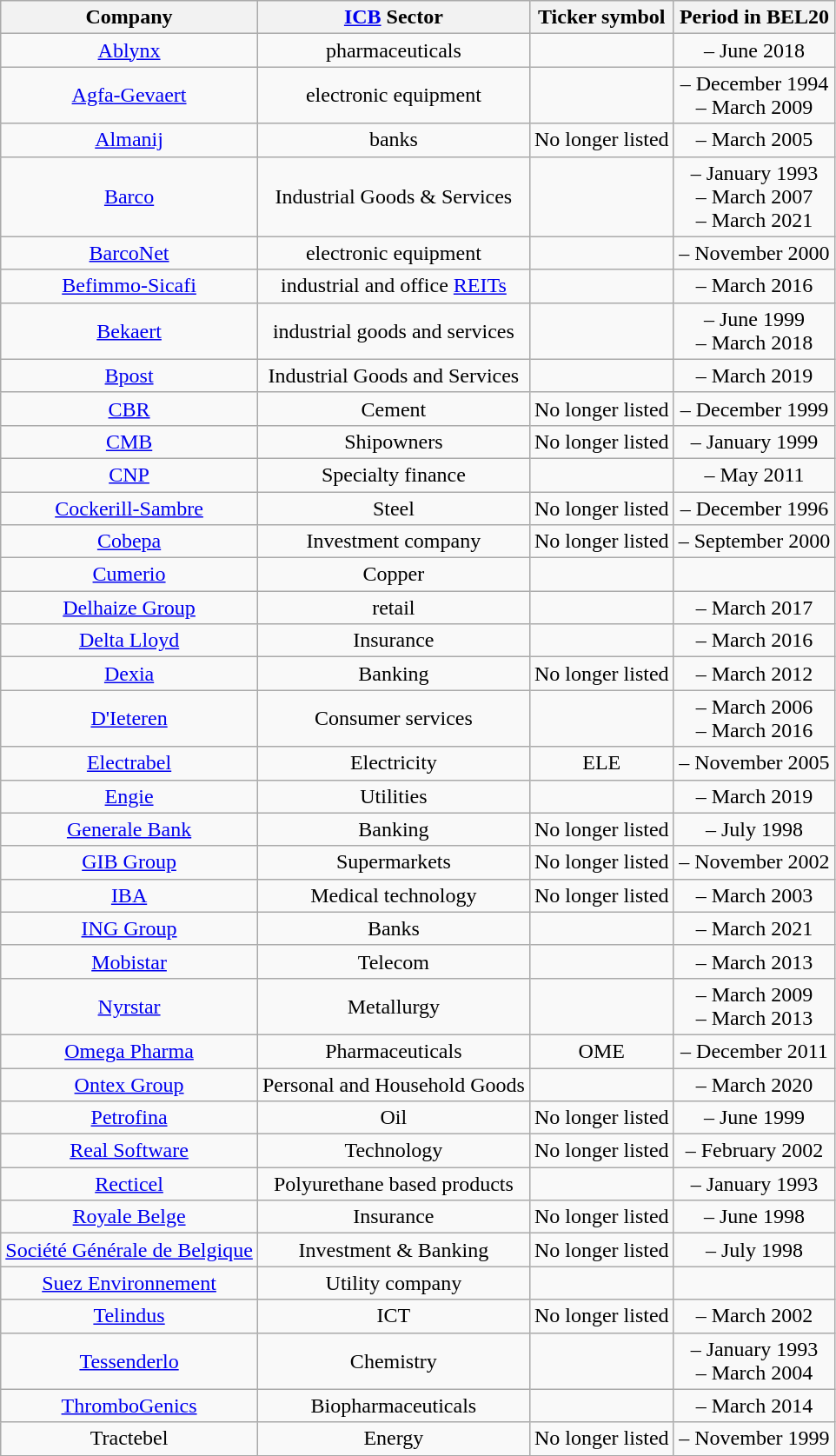<table class="wikitable sortable" style="text-align: center;" cellpadding=2 cellspacing=2>
<tr>
<th>Company</th>
<th><a href='#'>ICB</a> Sector</th>
<th>Ticker symbol</th>
<th>Period in BEL20</th>
</tr>
<tr>
<td><a href='#'>Ablynx</a></td>
<td>pharmaceuticals</td>
<td></td>
<td> – June 2018</td>
</tr>
<tr>
<td><a href='#'>Agfa-Gevaert</a></td>
<td>electronic equipment</td>
<td></td>
<td> – December 1994<br> – March 2009</td>
</tr>
<tr>
<td><a href='#'>Almanij</a></td>
<td>banks</td>
<td>No longer listed</td>
<td> – March 2005</td>
</tr>
<tr>
<td><a href='#'>Barco</a></td>
<td>Industrial Goods & Services</td>
<td></td>
<td> – January 1993<br> – March 2007<br> – March 2021</td>
</tr>
<tr>
<td><a href='#'>BarcoNet</a></td>
<td>electronic equipment</td>
<td></td>
<td> – November 2000</td>
</tr>
<tr>
<td><a href='#'>Befimmo-Sicafi</a></td>
<td>industrial and office <a href='#'>REITs</a></td>
<td></td>
<td> – March 2016</td>
</tr>
<tr>
<td><a href='#'>Bekaert</a></td>
<td>industrial goods and services</td>
<td></td>
<td> – June 1999<br> – March 2018</td>
</tr>
<tr>
<td><a href='#'>Bpost</a></td>
<td>Industrial Goods and Services</td>
<td></td>
<td> – March 2019</td>
</tr>
<tr>
<td><a href='#'>CBR</a></td>
<td>Cement</td>
<td>No longer listed</td>
<td> – December 1999</td>
</tr>
<tr>
<td><a href='#'>CMB</a></td>
<td>Shipowners</td>
<td>No longer listed</td>
<td> – January 1999</td>
</tr>
<tr>
<td><a href='#'>CNP</a></td>
<td>Specialty finance</td>
<td></td>
<td> – May 2011</td>
</tr>
<tr>
<td><a href='#'>Cockerill-Sambre</a></td>
<td>Steel</td>
<td>No longer listed</td>
<td> – December 1996</td>
</tr>
<tr>
<td><a href='#'>Cobepa</a></td>
<td>Investment company</td>
<td>No longer listed</td>
<td> – September 2000</td>
</tr>
<tr>
<td><a href='#'>Cumerio</a></td>
<td>Copper</td>
<td></td>
<td></td>
</tr>
<tr>
<td><a href='#'>Delhaize Group</a></td>
<td>retail</td>
<td></td>
<td> – March 2017</td>
</tr>
<tr>
<td><a href='#'>Delta Lloyd</a></td>
<td>Insurance</td>
<td></td>
<td> – March 2016</td>
</tr>
<tr>
<td><a href='#'>Dexia</a></td>
<td>Banking</td>
<td>No longer listed</td>
<td> – March 2012</td>
</tr>
<tr>
<td><a href='#'>D'Ieteren</a></td>
<td>Consumer services</td>
<td></td>
<td> – March 2006<br> – March 2016</td>
</tr>
<tr>
<td><a href='#'>Electrabel</a></td>
<td>Electricity</td>
<td>ELE</td>
<td> – November 2005</td>
</tr>
<tr>
<td><a href='#'>Engie</a></td>
<td>Utilities</td>
<td></td>
<td> – March 2019</td>
</tr>
<tr>
<td><a href='#'>Generale Bank</a></td>
<td>Banking</td>
<td>No longer listed</td>
<td> – July 1998</td>
</tr>
<tr>
<td><a href='#'>GIB Group</a></td>
<td>Supermarkets</td>
<td>No longer listed</td>
<td> – November 2002</td>
</tr>
<tr>
<td><a href='#'>IBA</a></td>
<td>Medical technology</td>
<td>No longer listed</td>
<td> – March 2003</td>
</tr>
<tr>
<td><a href='#'>ING Group</a></td>
<td>Banks</td>
<td></td>
<td> – March 2021</td>
</tr>
<tr>
<td><a href='#'>Mobistar</a></td>
<td>Telecom</td>
<td></td>
<td> – March 2013</td>
</tr>
<tr>
<td><a href='#'>Nyrstar</a></td>
<td>Metallurgy</td>
<td></td>
<td> – March 2009<br> – March 2013</td>
</tr>
<tr>
<td><a href='#'>Omega Pharma</a></td>
<td>Pharmaceuticals</td>
<td>OME</td>
<td> – December 2011</td>
</tr>
<tr>
<td><a href='#'>Ontex Group</a></td>
<td>Personal and Household Goods</td>
<td></td>
<td> – March 2020</td>
</tr>
<tr>
<td><a href='#'>Petrofina</a></td>
<td>Oil</td>
<td>No longer listed</td>
<td> – June 1999</td>
</tr>
<tr>
<td><a href='#'>Real Software</a></td>
<td>Technology</td>
<td>No longer listed</td>
<td> – February 2002</td>
</tr>
<tr>
<td><a href='#'>Recticel</a></td>
<td>Polyurethane based products</td>
<td></td>
<td> – January 1993</td>
</tr>
<tr>
<td><a href='#'>Royale Belge</a></td>
<td>Insurance</td>
<td>No longer listed</td>
<td> – June 1998</td>
</tr>
<tr>
<td><a href='#'>Société Générale de Belgique</a></td>
<td>Investment & Banking</td>
<td>No longer listed</td>
<td> – July 1998</td>
</tr>
<tr>
<td><a href='#'>Suez Environnement</a></td>
<td>Utility company</td>
<td></td>
<td></td>
</tr>
<tr>
<td><a href='#'>Telindus</a></td>
<td>ICT</td>
<td>No longer listed</td>
<td> – March 2002</td>
</tr>
<tr>
<td><a href='#'>Tessenderlo</a></td>
<td>Chemistry</td>
<td></td>
<td> – January 1993<br> – March 2004</td>
</tr>
<tr>
<td><a href='#'>ThromboGenics</a></td>
<td>Biopharmaceuticals</td>
<td></td>
<td> – March 2014</td>
</tr>
<tr>
<td>Tractebel</td>
<td>Energy</td>
<td>No longer listed</td>
<td> – November 1999</td>
</tr>
<tr>
</tr>
</table>
